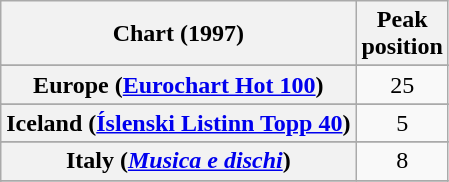<table class="wikitable sortable plainrowheaders" style="text-align:center">
<tr>
<th scope="col">Chart (1997)</th>
<th scope="col">Peak<br>position</th>
</tr>
<tr>
</tr>
<tr>
</tr>
<tr>
</tr>
<tr>
</tr>
<tr>
</tr>
<tr>
<th scope="row">Europe (<a href='#'>Eurochart Hot 100</a>)</th>
<td>25</td>
</tr>
<tr>
</tr>
<tr>
</tr>
<tr>
<th scope="row">Iceland (<a href='#'>Íslenski Listinn Topp 40</a>)</th>
<td>5</td>
</tr>
<tr>
</tr>
<tr>
<th scope="row">Italy (<em><a href='#'>Musica e dischi</a></em>)</th>
<td>8</td>
</tr>
<tr>
</tr>
<tr>
</tr>
<tr>
</tr>
<tr>
</tr>
<tr>
</tr>
<tr>
</tr>
<tr>
</tr>
</table>
